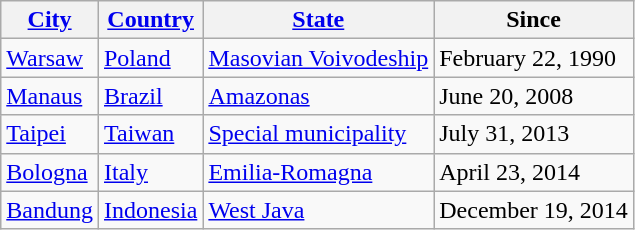<table class="wikitable">
<tr>
<th><a href='#'>City</a></th>
<th><a href='#'>Country</a></th>
<th><a href='#'>State</a></th>
<th>Since</th>
</tr>
<tr>
<td><a href='#'>Warsaw</a></td>
<td> <a href='#'>Poland</a></td>
<td><a href='#'>Masovian Voivodeship</a></td>
<td>February 22, 1990</td>
</tr>
<tr>
<td><a href='#'>Manaus</a></td>
<td> <a href='#'>Brazil</a></td>
<td><a href='#'>Amazonas</a></td>
<td>June 20, 2008</td>
</tr>
<tr>
<td><a href='#'>Taipei</a></td>
<td> <a href='#'>Taiwan</a></td>
<td><a href='#'>Special municipality</a></td>
<td>July 31, 2013</td>
</tr>
<tr>
<td><a href='#'>Bologna</a></td>
<td> <a href='#'>Italy</a></td>
<td><a href='#'>Emilia-Romagna</a></td>
<td>April 23, 2014</td>
</tr>
<tr>
<td><a href='#'>Bandung</a></td>
<td> <a href='#'>Indonesia</a></td>
<td><a href='#'>West Java</a></td>
<td>December 19, 2014</td>
</tr>
</table>
